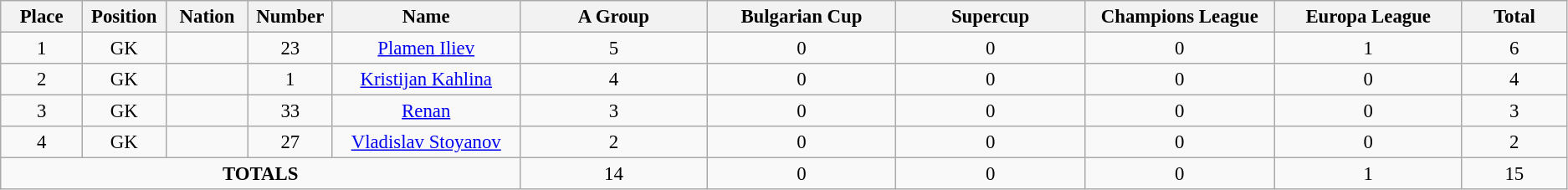<table class="wikitable" style="font-size: 95%; text-align: center;">
<tr>
<th width=60>Place</th>
<th width=60>Position</th>
<th width=60>Nation</th>
<th width=60>Number</th>
<th width=150>Name</th>
<th width=150>A Group</th>
<th width=150>Bulgarian Cup</th>
<th width=150>Supercup</th>
<th width=150>Champions League</th>
<th width=150>Europa League</th>
<th width=80>Total</th>
</tr>
<tr>
<td>1</td>
<td>GK</td>
<td></td>
<td>23</td>
<td><a href='#'>Plamen Iliev</a></td>
<td>5</td>
<td>0</td>
<td>0</td>
<td>0</td>
<td>1</td>
<td>6</td>
</tr>
<tr>
<td>2</td>
<td>GK</td>
<td></td>
<td>1</td>
<td><a href='#'>Kristijan Kahlina</a></td>
<td>4</td>
<td>0</td>
<td>0</td>
<td>0</td>
<td>0</td>
<td>4</td>
</tr>
<tr>
<td>3</td>
<td>GK</td>
<td></td>
<td>33</td>
<td><a href='#'>Renan</a></td>
<td>3</td>
<td>0</td>
<td>0</td>
<td>0</td>
<td>0</td>
<td>3</td>
</tr>
<tr>
<td>4</td>
<td>GK</td>
<td></td>
<td>27</td>
<td><a href='#'>Vladislav Stoyanov</a></td>
<td>2</td>
<td>0</td>
<td>0</td>
<td>0</td>
<td>0</td>
<td>2</td>
</tr>
<tr>
<td colspan="5"><strong>TOTALS</strong></td>
<td>14</td>
<td>0</td>
<td>0</td>
<td>0</td>
<td>1</td>
<td>15</td>
</tr>
</table>
